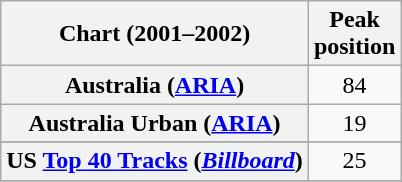<table class="wikitable sortable plainrowheaders" style="text-align:center;">
<tr>
<th scope="col">Chart (2001–2002)</th>
<th scope="col">Peak<br>position</th>
</tr>
<tr>
<th scope="row">Australia (<a href='#'>ARIA</a>)</th>
<td>84</td>
</tr>
<tr>
<th scope="row">Australia Urban (<a href='#'>ARIA</a>)</th>
<td>19</td>
</tr>
<tr>
</tr>
<tr>
</tr>
<tr>
</tr>
<tr>
</tr>
<tr>
</tr>
<tr>
</tr>
<tr>
</tr>
<tr>
</tr>
<tr>
</tr>
<tr>
<th scope="row">US <a href='#'>Top 40 Tracks</a> (<a href='#'><em>Billboard</em></a>)</th>
<td>25</td>
</tr>
<tr>
</tr>
</table>
